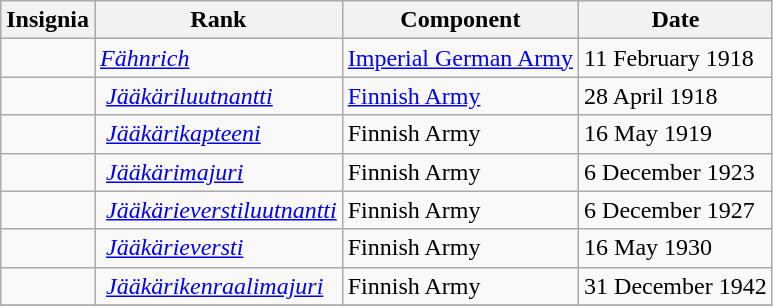<table class="wikitable">
<tr>
<th>Insignia</th>
<th>Rank</th>
<th>Component</th>
<th>Date</th>
</tr>
<tr>
<td></td>
<td><em><a href='#'>Fähnrich</a></em></td>
<td><a href='#'>Imperial German Army</a></td>
<td>11 February 1918</td>
</tr>
<tr>
<td></td>
<td> <a href='#'><em>Jääkäriluutnantti</em></a></td>
<td><a href='#'>Finnish Army</a></td>
<td>28 April 1918</td>
</tr>
<tr>
<td></td>
<td> <a href='#'><em>Jääkärikapteeni</em></a></td>
<td>Finnish Army</td>
<td>16 May 1919</td>
</tr>
<tr>
<td></td>
<td> <a href='#'><em>Jääkärimajuri</em></a></td>
<td>Finnish Army</td>
<td>6 December 1923</td>
</tr>
<tr>
<td></td>
<td> <a href='#'><em>Jääkärieverstiluutnantti</em></a></td>
<td>Finnish Army</td>
<td>6 December 1927</td>
</tr>
<tr>
<td></td>
<td> <a href='#'><em>Jääkärieversti</em></a></td>
<td>Finnish Army</td>
<td>16 May 1930</td>
</tr>
<tr>
<td></td>
<td> <a href='#'><em>Jääkärikenraalimajuri</em></a></td>
<td>Finnish Army</td>
<td>31 December 1942</td>
</tr>
<tr>
</tr>
</table>
